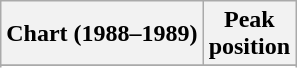<table class="wikitable sortable plainrowheaders" style="text-align:center">
<tr>
<th>Chart (1988–1989)</th>
<th>Peak<br>position</th>
</tr>
<tr>
</tr>
<tr>
</tr>
<tr>
</tr>
<tr>
</tr>
<tr>
</tr>
</table>
